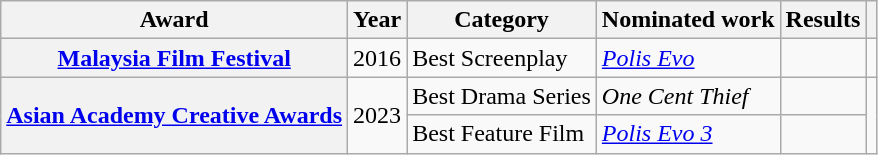<table class="wikitable">
<tr>
<th>Award</th>
<th>Year</th>
<th>Category</th>
<th>Nominated work</th>
<th>Results</th>
<th></th>
</tr>
<tr>
<th><a href='#'>Malaysia Film Festival</a></th>
<td>2016</td>
<td>Best Screenplay</td>
<td><em><a href='#'>Polis Evo</a></em></td>
<td></td>
<td></td>
</tr>
<tr>
<th rowspan="2"><a href='#'>Asian Academy Creative Awards</a></th>
<td rowspan="2">2023</td>
<td>Best Drama Series</td>
<td><em>One Cent Thief</em></td>
<td></td>
<td rowspan="2"></td>
</tr>
<tr>
<td>Best Feature Film</td>
<td><em><a href='#'>Polis Evo 3</a></em></td>
<td></td>
</tr>
</table>
